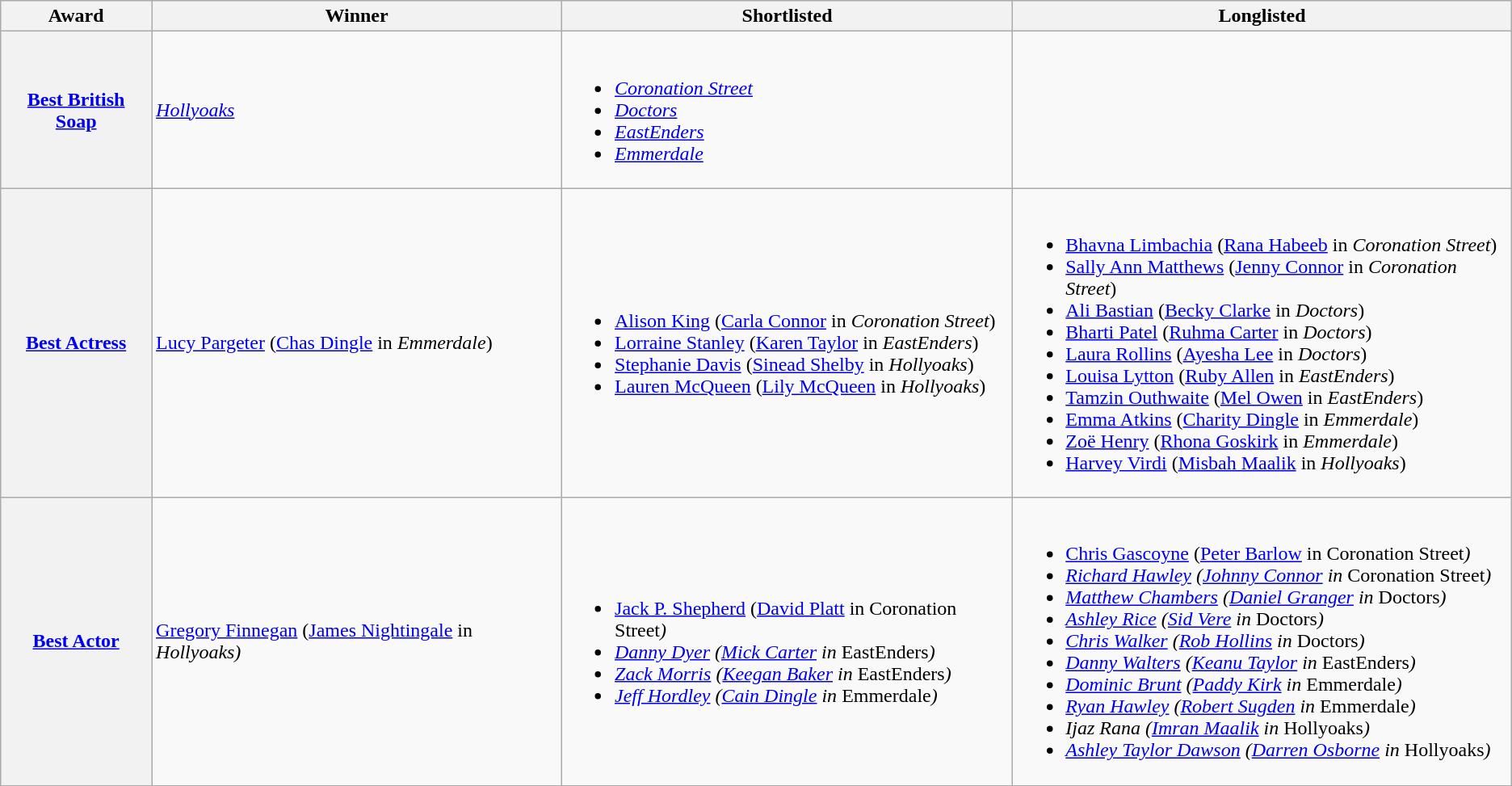<table class="wikitable">
<tr>
<th>Award</th>
<th>Winner</th>
<th>Shortlisted</th>
<th>Longlisted</th>
</tr>
<tr>
<th scope="row"><a href='#'>Best British Soap</a></th>
<td><em><a href='#'>Hollyoaks</a></em></td>
<td><br><ul><li><em><a href='#'>Coronation Street</a></em></li><li><em><a href='#'>Doctors</a></em></li><li><em><a href='#'>EastEnders</a></em></li><li><em><a href='#'>Emmerdale</a></em></li></ul></td>
<td></td>
</tr>
<tr>
<th scope="row"><a href='#'>Best Actress</a></th>
<td><a href='#'>Lucy Pargeter</a> (<a href='#'>Chas Dingle</a> in <em>Emmerdale</em>)</td>
<td><br><ul><li><a href='#'>Alison King</a> (<a href='#'>Carla Connor</a> in <em>Coronation Street</em>)</li><li><a href='#'>Lorraine Stanley</a> (<a href='#'>Karen Taylor</a> in <em>EastEnders</em>)</li><li><a href='#'>Stephanie Davis</a> (<a href='#'>Sinead Shelby</a> in <em>Hollyoaks</em>)</li><li><a href='#'>Lauren McQueen</a> (<a href='#'>Lily McQueen</a> in <em>Hollyoaks</em>)</li></ul></td>
<td><br><ul><li><a href='#'>Bhavna Limbachia</a> (<a href='#'>Rana Habeeb</a> in <em>Coronation Street</em>)</li><li><a href='#'>Sally Ann Matthews</a> (<a href='#'>Jenny Connor</a> in <em>Coronation Street</em>)</li><li><a href='#'>Ali Bastian</a> (<a href='#'>Becky Clarke</a> in <em>Doctors</em>)</li><li><a href='#'>Bharti Patel</a> (<a href='#'>Ruhma Carter</a> in <em>Doctors</em>)</li><li><a href='#'>Laura Rollins</a> (<a href='#'>Ayesha Lee</a> in <em>Doctors</em>)</li><li><a href='#'>Louisa Lytton</a> (<a href='#'>Ruby Allen</a> in <em>EastEnders</em>)</li><li><a href='#'>Tamzin Outhwaite</a> (<a href='#'>Mel Owen</a> in <em>EastEnders</em>)</li><li><a href='#'>Emma Atkins</a> (<a href='#'>Charity Dingle</a> in <em>Emmerdale</em>)</li><li><a href='#'>Zoë Henry</a> (<a href='#'>Rhona Goskirk</a> in <em>Emmerdale</em>)</li><li><a href='#'>Harvey Virdi</a> (<a href='#'>Misbah Maalik</a> in <em>Hollyoaks</em>)</li></ul></td>
</tr>
<tr>
<th scope="row"><a href='#'>Best Actor</a></th>
<td><a href='#'>Gregory Finnegan</a> (<a href='#'>James Nightingale</a> in <em>Hollyoaks)</td>
<td><br><ul><li><a href='#'>Jack P. Shepherd</a> (<a href='#'>David Platt</a> in </em>Coronation Street<em>)</li><li><a href='#'>Danny Dyer</a> (<a href='#'>Mick Carter</a> in </em>EastEnders<em>)</li><li><a href='#'>Zack Morris</a> (<a href='#'>Keegan Baker</a> in </em>EastEnders<em>)</li><li><a href='#'>Jeff Hordley</a> (<a href='#'>Cain Dingle</a> in </em>Emmerdale<em>)</li></ul></td>
<td><br><ul><li><a href='#'>Chris Gascoyne</a> (<a href='#'>Peter Barlow</a> in </em>Coronation Street<em>)</li><li><a href='#'>Richard Hawley</a> (<a href='#'>Johnny Connor</a> in </em>Coronation Street<em>)</li><li><a href='#'>Matthew Chambers</a> (<a href='#'>Daniel Granger</a> in </em>Doctors<em>)</li><li><a href='#'>Ashley Rice</a> (<a href='#'>Sid Vere</a> in </em>Doctors<em>)</li><li><a href='#'>Chris Walker</a> (<a href='#'>Rob Hollins</a> in </em>Doctors<em>)</li><li><a href='#'>Danny Walters</a> (<a href='#'>Keanu Taylor</a> in </em>EastEnders<em>)</li><li><a href='#'>Dominic Brunt</a> (<a href='#'>Paddy Kirk</a> in </em>Emmerdale<em>)</li><li><a href='#'>Ryan Hawley</a> (<a href='#'>Robert Sugden</a> in </em>Emmerdale<em>)</li><li>Ijaz Rana (<a href='#'>Imran Maalik</a> in </em>Hollyoaks<em>)</li><li><a href='#'>Ashley Taylor Dawson</a> (<a href='#'>Darren Osborne</a> in </em>Hollyoaks<em>)</li></ul></td>
</tr>
</table>
